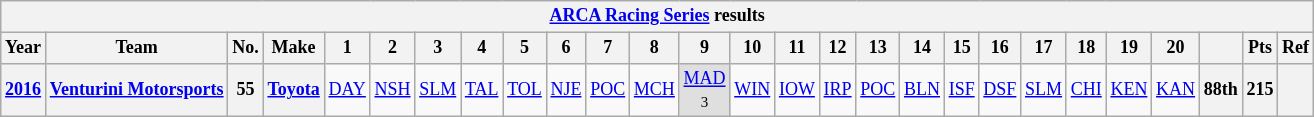<table class="wikitable" style="text-align:center; font-size:75%">
<tr>
<th colspan=40><a href='#'>ARCA Racing Series</a> results</th>
</tr>
<tr>
<th>Year</th>
<th>Team</th>
<th>No.</th>
<th>Make</th>
<th>1</th>
<th>2</th>
<th>3</th>
<th>4</th>
<th>5</th>
<th>6</th>
<th>7</th>
<th>8</th>
<th>9</th>
<th>10</th>
<th>11</th>
<th>12</th>
<th>13</th>
<th>14</th>
<th>15</th>
<th>16</th>
<th>17</th>
<th>18</th>
<th>19</th>
<th>20</th>
<th></th>
<th>Pts</th>
<th>Ref</th>
</tr>
<tr>
<th><a href='#'>2016</a></th>
<th><a href='#'>Venturini Motorsports</a></th>
<th>55</th>
<th><a href='#'>Toyota</a></th>
<td><a href='#'>DAY</a></td>
<td><a href='#'>NSH</a></td>
<td><a href='#'>SLM</a></td>
<td><a href='#'>TAL</a></td>
<td><a href='#'>TOL</a></td>
<td><a href='#'>NJE</a></td>
<td><a href='#'>POC</a></td>
<td><a href='#'>MCH</a></td>
<td style="background-color:#DFDFDF"><a href='#'>MAD</a><br><small>3</small></td>
<td><a href='#'>WIN</a></td>
<td><a href='#'>IOW</a></td>
<td><a href='#'>IRP</a></td>
<td><a href='#'>POC</a></td>
<td><a href='#'>BLN</a></td>
<td><a href='#'>ISF</a></td>
<td><a href='#'>DSF</a></td>
<td><a href='#'>SLM</a></td>
<td><a href='#'>CHI</a></td>
<td><a href='#'>KEN</a></td>
<td><a href='#'>KAN</a></td>
<th>88th</th>
<th>215</th>
<th></th>
</tr>
</table>
